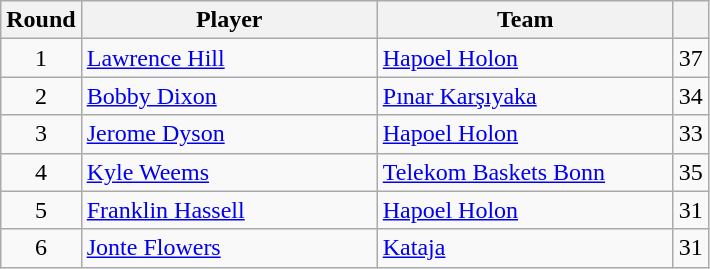<table class="wikitable sortable">
<tr>
<th>Round</th>
<th width=190>Player</th>
<th width=190>Team</th>
<th><a href='#'></a></th>
</tr>
<tr>
<td align="center">1</td>
<td> <a href='#'>Lawrence Hill</a></td>
<td> <a href='#'>Hapoel Holon</a></td>
<td align="center">37</td>
</tr>
<tr>
<td align="center">2</td>
<td> <a href='#'>Bobby Dixon</a></td>
<td> <a href='#'>Pınar Karşıyaka</a></td>
<td align="center">34</td>
</tr>
<tr>
<td align="center">3</td>
<td> <a href='#'>Jerome Dyson</a></td>
<td> <a href='#'>Hapoel Holon</a></td>
<td align="center">33</td>
</tr>
<tr>
<td align="center">4</td>
<td> <a href='#'>Kyle Weems</a></td>
<td> <a href='#'>Telekom Baskets Bonn</a></td>
<td align="center">35</td>
</tr>
<tr>
<td align="center">5</td>
<td> <a href='#'>Franklin Hassell</a></td>
<td> <a href='#'>Hapoel Holon</a></td>
<td align="center">31</td>
</tr>
<tr>
<td align="center">6</td>
<td> <a href='#'>Jonte Flowers</a></td>
<td> <a href='#'> Kataja</a></td>
<td align="center">31</td>
</tr>
</table>
